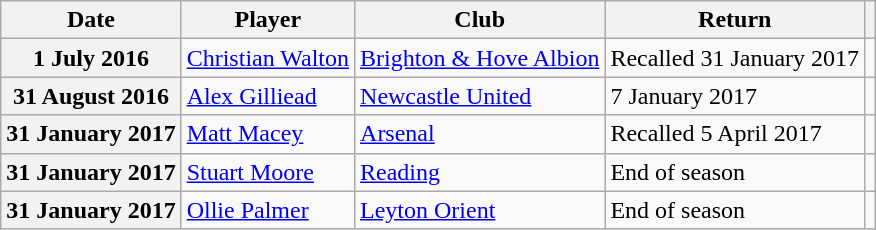<table class="wikitable plainrowheaders">
<tr>
<th scope=col>Date</th>
<th scope=col>Player</th>
<th scope=col>Club</th>
<th scope=col>Return</th>
<th scope=col class=unsortable></th>
</tr>
<tr>
<th scope=row>1 July 2016</th>
<td><a href='#'>Christian Walton</a></td>
<td><a href='#'>Brighton & Hove Albion</a></td>
<td>Recalled 31 January 2017</td>
<td style="text-align:center;"></td>
</tr>
<tr>
<th scope=row>31 August 2016</th>
<td><a href='#'>Alex Gilliead</a></td>
<td><a href='#'>Newcastle United</a></td>
<td>7 January 2017</td>
<td style="text-align:center;"></td>
</tr>
<tr>
<th scope=row>31 January 2017</th>
<td><a href='#'>Matt Macey</a></td>
<td><a href='#'>Arsenal</a></td>
<td>Recalled 5 April 2017</td>
<td style="text-align:center;"></td>
</tr>
<tr>
<th scope=row>31 January 2017</th>
<td><a href='#'>Stuart Moore</a></td>
<td><a href='#'>Reading</a></td>
<td>End of season</td>
<td style="text-align:center;"></td>
</tr>
<tr>
<th scope=row>31 January 2017</th>
<td><a href='#'>Ollie Palmer</a></td>
<td><a href='#'>Leyton Orient</a></td>
<td>End of season</td>
<td style="text-align:center;"></td>
</tr>
</table>
